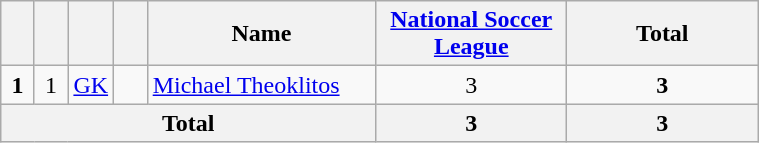<table class="wikitable" style="text-align:center">
<tr>
<th width=15></th>
<th width=15></th>
<th width=15></th>
<th width=15></th>
<th width=145>Name</th>
<th width=120><a href='#'>National Soccer League</a></th>
<th width=120>Total</th>
</tr>
<tr>
<td><strong>1</strong></td>
<td>1</td>
<td><a href='#'>GK</a></td>
<td></td>
<td align=left><a href='#'>Michael Theoklitos</a></td>
<td>3</td>
<td><strong>3</strong></td>
</tr>
<tr>
<th colspan="5"><strong>Total</strong></th>
<th>3</th>
<th>3</th>
</tr>
</table>
